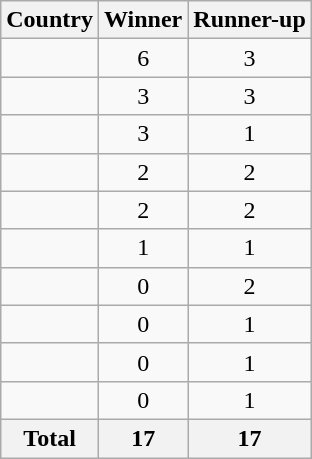<table class="wikitable sortable" style="text-align:center">
<tr>
<th>Country</th>
<th>Winner</th>
<th>Runner-up</th>
</tr>
<tr>
<td align=left></td>
<td>6</td>
<td>3</td>
</tr>
<tr>
<td align=left></td>
<td>3</td>
<td>3</td>
</tr>
<tr>
<td align=left></td>
<td>3</td>
<td>1</td>
</tr>
<tr>
<td align=left></td>
<td>2</td>
<td>2</td>
</tr>
<tr>
<td align=left></td>
<td>2</td>
<td>2</td>
</tr>
<tr>
<td align=left></td>
<td>1</td>
<td>1</td>
</tr>
<tr>
<td align=left></td>
<td>0</td>
<td>2</td>
</tr>
<tr>
<td align=left></td>
<td>0</td>
<td>1</td>
</tr>
<tr>
<td align=left></td>
<td>0</td>
<td>1</td>
</tr>
<tr>
<td align=left></td>
<td>0</td>
<td>1</td>
</tr>
<tr>
<th>Total</th>
<th>17</th>
<th>17</th>
</tr>
</table>
